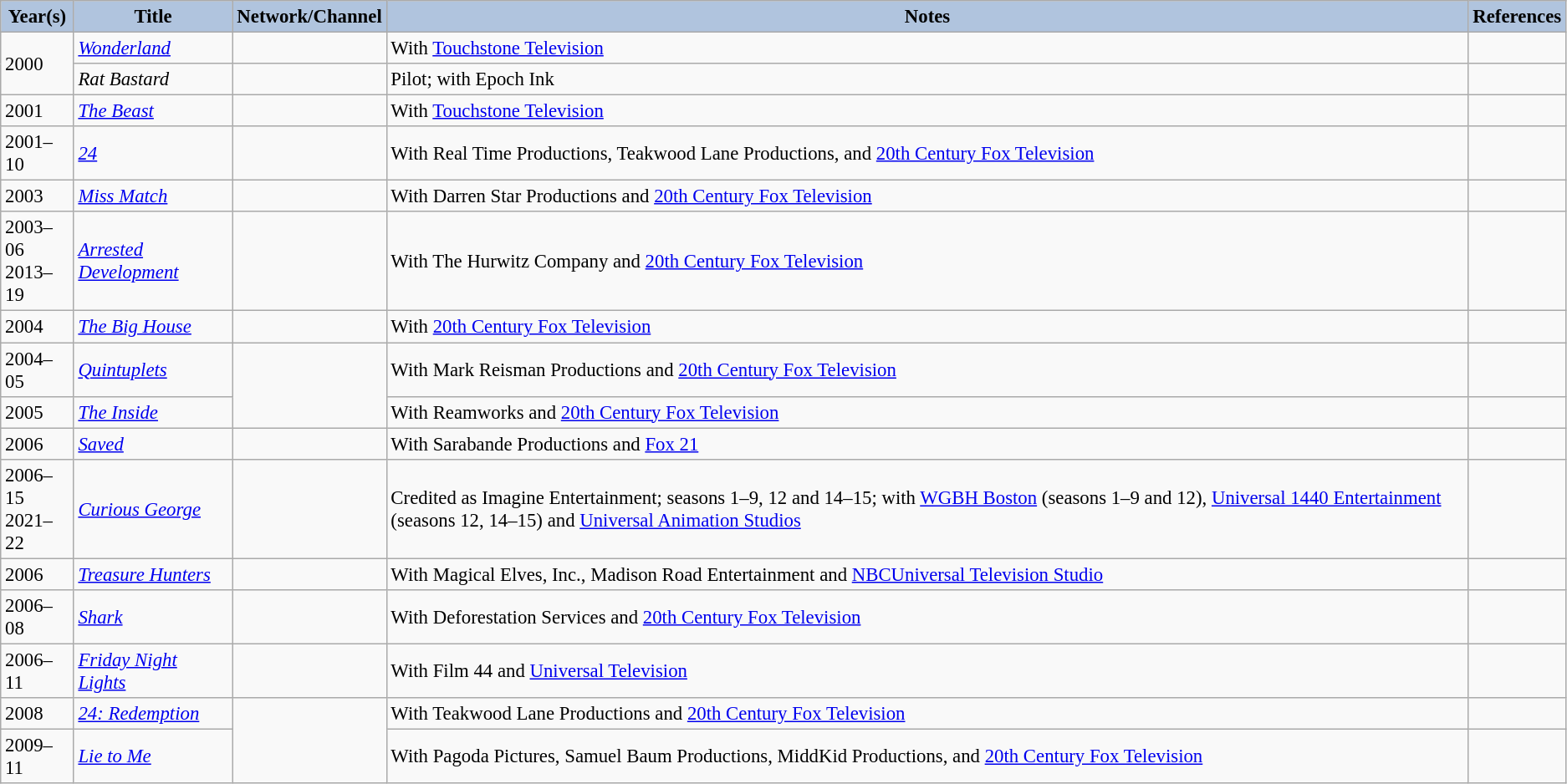<table class="wikitable" style="font-size:95%;">
<tr style="text-align:left;">
<th style="background:#B0C4DE;">Year(s)</th>
<th style="background:#B0C4DE;">Title</th>
<th style="background:#B0C4DE;">Network/Channel</th>
<th style="background:#B0C4DE;">Notes</th>
<th style="background:#B0C4DE;">References</th>
</tr>
<tr>
<td rowspan="2">2000</td>
<td><em><a href='#'>Wonderland</a></em></td>
<td></td>
<td>With <a href='#'>Touchstone Television</a></td>
<td></td>
</tr>
<tr>
<td><em>Rat Bastard</em></td>
<td></td>
<td>Pilot; with Epoch Ink</td>
<td></td>
</tr>
<tr>
<td>2001</td>
<td><em><a href='#'>The Beast</a></em></td>
<td></td>
<td>With <a href='#'>Touchstone Television</a></td>
<td></td>
</tr>
<tr>
<td>2001–10</td>
<td><em><a href='#'>24</a></em></td>
<td></td>
<td>With Real Time Productions, Teakwood Lane Productions, and <a href='#'>20th Century Fox Television</a></td>
<td></td>
</tr>
<tr>
<td>2003</td>
<td><em><a href='#'>Miss Match</a></em></td>
<td></td>
<td>With Darren Star Productions and <a href='#'>20th Century Fox Television</a></td>
<td></td>
</tr>
<tr>
<td>2003–06<br>2013–19</td>
<td><em><a href='#'>Arrested Development</a></em></td>
<td></td>
<td>With The Hurwitz Company and <a href='#'>20th Century Fox Television</a></td>
<td></td>
</tr>
<tr>
<td>2004</td>
<td><em><a href='#'>The Big House</a></em></td>
<td></td>
<td>With <a href='#'>20th Century Fox Television</a></td>
<td></td>
</tr>
<tr>
<td>2004–05</td>
<td><em><a href='#'>Quintuplets</a></em></td>
<td rowspan="2"></td>
<td>With Mark Reisman Productions and <a href='#'>20th Century Fox Television</a></td>
<td></td>
</tr>
<tr>
<td>2005</td>
<td><em><a href='#'>The Inside</a></em></td>
<td>With Reamworks and <a href='#'>20th Century Fox Television</a></td>
<td></td>
</tr>
<tr>
<td>2006</td>
<td><em><a href='#'>Saved</a></em></td>
<td></td>
<td>With Sarabande Productions and <a href='#'>Fox 21</a></td>
<td></td>
</tr>
<tr>
<td>2006–15<br>2021–22</td>
<td><em><a href='#'>Curious George</a></em></td>
<td></td>
<td>Credited as Imagine Entertainment; seasons 1–9, 12 and 14–15; with <a href='#'>WGBH Boston</a> (seasons 1–9 and 12), <a href='#'>Universal 1440 Entertainment</a> (seasons 12, 14–15) and <a href='#'>Universal Animation Studios</a></td>
<td></td>
</tr>
<tr>
<td>2006</td>
<td><em><a href='#'>Treasure Hunters</a></em></td>
<td></td>
<td>With Magical Elves, Inc., Madison Road Entertainment and <a href='#'>NBCUniversal Television Studio</a></td>
<td></td>
</tr>
<tr>
<td>2006–08</td>
<td><em><a href='#'>Shark</a></em></td>
<td></td>
<td>With Deforestation Services and <a href='#'>20th Century Fox Television</a></td>
<td></td>
</tr>
<tr>
<td>2006–11</td>
<td><em><a href='#'>Friday Night Lights</a></em></td>
<td></td>
<td>With Film 44 and <a href='#'>Universal Television</a></td>
<td></td>
</tr>
<tr>
<td>2008</td>
<td><em><a href='#'>24: Redemption</a></em></td>
<td rowspan="2"></td>
<td>With Teakwood Lane Productions and <a href='#'>20th Century Fox Television</a></td>
<td></td>
</tr>
<tr>
<td>2009–11</td>
<td><em><a href='#'>Lie to Me</a></em></td>
<td>With Pagoda Pictures, Samuel Baum Productions, MiddKid Productions, and <a href='#'>20th Century Fox Television</a></td>
<td></td>
</tr>
</table>
